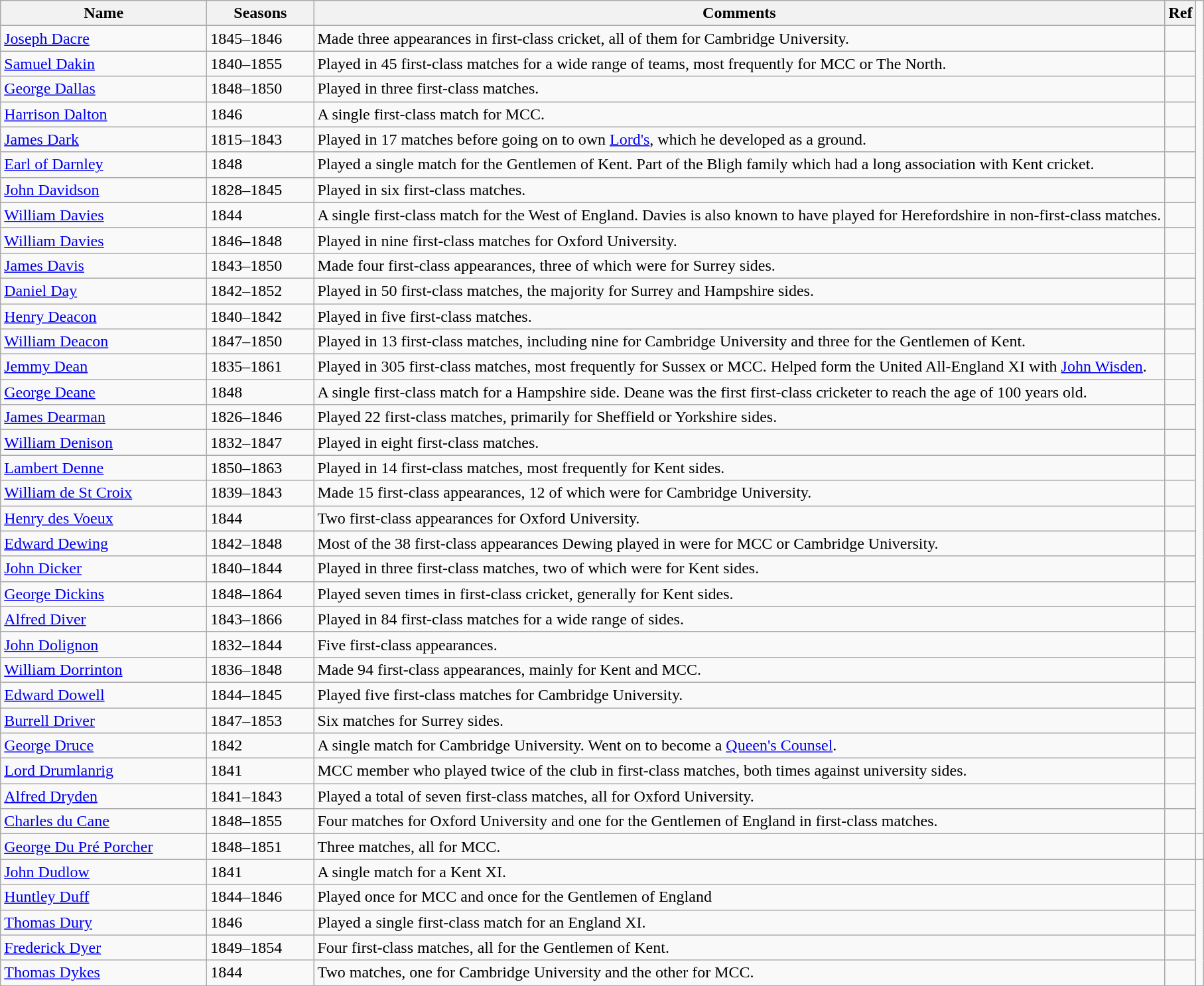<table class="wikitable">
<tr>
<th style="width:200px">Name</th>
<th style="width: 100px">Seasons</th>
<th>Comments</th>
<th>Ref</th>
</tr>
<tr>
<td><a href='#'>Joseph Dacre</a></td>
<td>1845–1846</td>
<td>Made three appearances in first-class cricket, all of them for Cambridge University.</td>
<td></td>
</tr>
<tr>
<td><a href='#'>Samuel Dakin</a></td>
<td>1840–1855</td>
<td>Played in 45 first-class matches for a wide range of teams, most frequently for MCC or The North.</td>
<td></td>
</tr>
<tr>
<td><a href='#'>George Dallas</a></td>
<td>1848–1850</td>
<td>Played in three first-class matches.</td>
<td></td>
</tr>
<tr>
<td><a href='#'>Harrison Dalton</a></td>
<td>1846</td>
<td>A single first-class match for MCC.</td>
<td></td>
</tr>
<tr>
<td><a href='#'>James Dark</a></td>
<td>1815–1843</td>
<td>Played in 17 matches before going on to own <a href='#'>Lord's</a>, which he developed as a ground.</td>
<td></td>
</tr>
<tr>
<td><a href='#'>Earl of Darnley</a></td>
<td>1848</td>
<td>Played a single match for the Gentlemen of Kent. Part of the Bligh family which had a long association with Kent cricket.</td>
<td></td>
</tr>
<tr>
<td><a href='#'>John Davidson</a></td>
<td>1828–1845</td>
<td>Played in six first-class matches.</td>
<td></td>
</tr>
<tr>
<td><a href='#'>William Davies</a></td>
<td>1844</td>
<td>A single first-class match for the West of England. Davies is also known to have played for Herefordshire in non-first-class matches.</td>
<td></td>
</tr>
<tr>
<td><a href='#'>William Davies</a></td>
<td>1846–1848</td>
<td>Played in nine first-class matches for Oxford University.</td>
<td></td>
</tr>
<tr>
<td><a href='#'>James Davis</a></td>
<td>1843–1850</td>
<td>Made four first-class appearances, three of which were for Surrey sides.</td>
<td></td>
</tr>
<tr>
<td><a href='#'>Daniel Day</a></td>
<td>1842–1852</td>
<td>Played in 50 first-class matches, the majority for Surrey and Hampshire sides.</td>
<td></td>
</tr>
<tr>
<td><a href='#'>Henry Deacon</a></td>
<td>1840–1842</td>
<td>Played in five first-class matches.</td>
<td></td>
</tr>
<tr>
<td><a href='#'>William Deacon</a></td>
<td>1847–1850</td>
<td>Played in 13 first-class matches, including nine for Cambridge University and three for the Gentlemen of Kent.</td>
<td></td>
</tr>
<tr>
<td><a href='#'>Jemmy Dean</a></td>
<td>1835–1861</td>
<td>Played in 305 first-class matches, most frequently for Sussex or MCC. Helped form the United All-England XI with <a href='#'>John Wisden</a>.</td>
<td></td>
</tr>
<tr>
<td><a href='#'>George Deane</a></td>
<td>1848</td>
<td>A single first-class match for a Hampshire side. Deane was the first first-class cricketer to reach the age of 100 years old.</td>
<td></td>
</tr>
<tr>
<td><a href='#'>James Dearman</a></td>
<td>1826–1846</td>
<td>Played 22 first-class matches, primarily for Sheffield or Yorkshire sides.</td>
<td></td>
</tr>
<tr>
<td><a href='#'>William Denison</a></td>
<td>1832–1847</td>
<td>Played in eight first-class matches.</td>
<td></td>
</tr>
<tr>
<td><a href='#'>Lambert Denne</a></td>
<td>1850–1863</td>
<td>Played in 14 first-class matches, most frequently for Kent sides.</td>
<td></td>
</tr>
<tr>
<td><a href='#'>William de St Croix</a></td>
<td>1839–1843</td>
<td>Made 15 first-class appearances, 12 of which were for Cambridge University.</td>
<td></td>
</tr>
<tr>
<td><a href='#'>Henry des Voeux</a></td>
<td>1844</td>
<td>Two first-class appearances for Oxford University.</td>
<td></td>
</tr>
<tr>
<td><a href='#'>Edward Dewing</a></td>
<td>1842–1848</td>
<td>Most of the 38 first-class appearances Dewing played in were for MCC or Cambridge University.</td>
<td></td>
</tr>
<tr>
<td><a href='#'>John Dicker</a></td>
<td>1840–1844</td>
<td>Played in three first-class matches, two of which were for Kent sides.</td>
<td></td>
</tr>
<tr>
<td><a href='#'>George Dickins</a></td>
<td>1848–1864</td>
<td>Played seven times in first-class cricket, generally for Kent sides.</td>
<td></td>
</tr>
<tr>
<td><a href='#'>Alfred Diver</a></td>
<td>1843–1866</td>
<td>Played in 84 first-class matches for a wide range of sides.</td>
<td></td>
</tr>
<tr>
<td><a href='#'>John Dolignon</a></td>
<td>1832–1844</td>
<td>Five first-class appearances.</td>
<td></td>
</tr>
<tr>
<td><a href='#'>William Dorrinton</a></td>
<td>1836–1848</td>
<td>Made 94 first-class appearances, mainly for Kent and MCC.</td>
<td></td>
</tr>
<tr>
<td><a href='#'>Edward Dowell</a></td>
<td>1844–1845</td>
<td>Played five first-class matches for Cambridge University.</td>
<td></td>
</tr>
<tr>
<td><a href='#'>Burrell Driver</a></td>
<td>1847–1853</td>
<td>Six matches for Surrey sides.</td>
<td></td>
</tr>
<tr>
<td><a href='#'>George Druce</a></td>
<td>1842</td>
<td>A single match for Cambridge University. Went on to become a <a href='#'>Queen's Counsel</a>.</td>
<td></td>
</tr>
<tr>
<td><a href='#'>Lord Drumlanrig</a></td>
<td>1841</td>
<td>MCC member who played twice of the club in first-class matches, both times against university sides.</td>
<td></td>
</tr>
<tr>
<td><a href='#'>Alfred Dryden</a></td>
<td>1841–1843</td>
<td>Played a total of seven first-class matches, all for Oxford University.</td>
<td></td>
</tr>
<tr>
<td><a href='#'>Charles du Cane</a></td>
<td>1848–1855</td>
<td>Four matches for Oxford University and one for the Gentlemen of England in first-class matches.</td>
<td></td>
</tr>
<tr>
<td><a href='#'>George Du Pré Porcher</a></td>
<td>1848–1851</td>
<td>Three matches, all for MCC.</td>
<td></td>
<td></td>
</tr>
<tr>
<td><a href='#'>John Dudlow</a></td>
<td>1841</td>
<td>A single match for a Kent XI.</td>
<td></td>
</tr>
<tr>
<td><a href='#'>Huntley Duff</a></td>
<td>1844–1846</td>
<td>Played once for MCC and once for the Gentlemen of England</td>
<td></td>
</tr>
<tr>
<td><a href='#'>Thomas Dury</a></td>
<td>1846</td>
<td>Played a single first-class match for an England XI.</td>
<td></td>
</tr>
<tr>
<td><a href='#'>Frederick Dyer</a></td>
<td>1849–1854</td>
<td>Four first-class matches, all for the Gentlemen of Kent.</td>
<td></td>
</tr>
<tr>
<td><a href='#'>Thomas Dykes</a></td>
<td>1844</td>
<td>Two matches, one for Cambridge University and the other for MCC.</td>
<td></td>
</tr>
<tr>
</tr>
</table>
